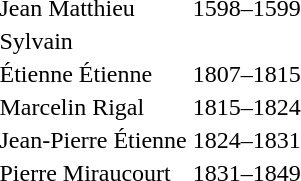<table>
<tr>
<td>Jean Matthieu</td>
<td>1598–1599</td>
</tr>
<tr>
<td>Sylvain</td>
<td></td>
</tr>
<tr>
<td>Étienne Étienne</td>
<td>1807–1815</td>
</tr>
<tr>
<td>Marcelin Rigal</td>
<td>1815–1824</td>
</tr>
<tr>
<td>Jean-Pierre Étienne</td>
<td>1824–1831</td>
</tr>
<tr>
<td>Pierre Miraucourt</td>
<td>1831–1849</td>
</tr>
</table>
